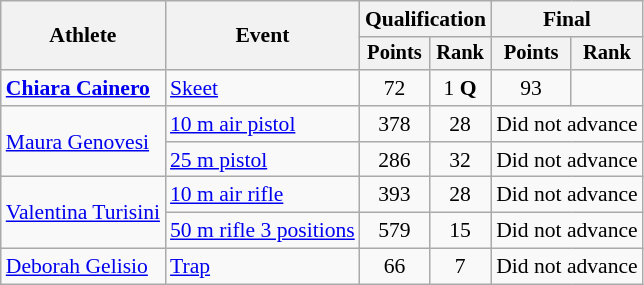<table class="wikitable" style="font-size:90%">
<tr>
<th rowspan="2">Athlete</th>
<th rowspan="2">Event</th>
<th colspan=2>Qualification</th>
<th colspan=2>Final</th>
</tr>
<tr style="font-size:95%">
<th>Points</th>
<th>Rank</th>
<th>Points</th>
<th>Rank</th>
</tr>
<tr align=center>
<td align=left><strong><a href='#'>Chiara Cainero</a></strong></td>
<td align=left><a href='#'>Skeet</a></td>
<td>72 </td>
<td>1 <strong>Q</strong></td>
<td>93</td>
<td></td>
</tr>
<tr align=center>
<td align=left rowspan=2><a href='#'>Maura Genovesi</a></td>
<td align=left><a href='#'>10 m air pistol</a></td>
<td>378</td>
<td>28</td>
<td colspan=2>Did not advance</td>
</tr>
<tr align=center>
<td align=left><a href='#'>25 m pistol</a></td>
<td>286</td>
<td>32</td>
<td colspan=2>Did not advance</td>
</tr>
<tr align=center>
<td align=left rowspan=2><a href='#'>Valentina Turisini</a></td>
<td align=left><a href='#'>10 m air rifle</a></td>
<td>393</td>
<td>28</td>
<td colspan=2>Did not advance</td>
</tr>
<tr align=center>
<td align=left><a href='#'>50 m rifle 3 positions</a></td>
<td>579</td>
<td>15</td>
<td colspan=2>Did not advance</td>
</tr>
<tr align=center>
<td align=left><a href='#'>Deborah Gelisio</a></td>
<td align=left><a href='#'>Trap</a></td>
<td>66</td>
<td>7</td>
<td colspan=2>Did not advance</td>
</tr>
</table>
